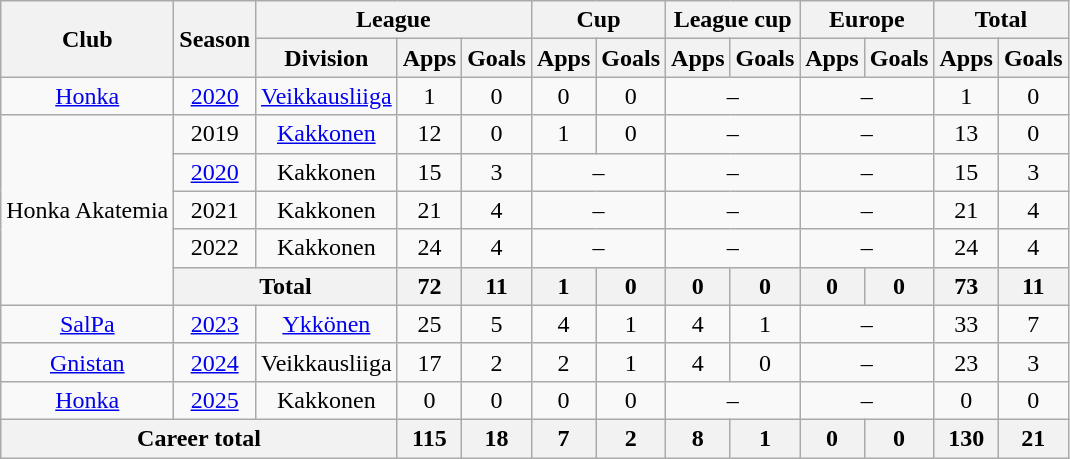<table class="wikitable" style="text-align:center">
<tr>
<th rowspan="2">Club</th>
<th rowspan="2">Season</th>
<th colspan="3">League</th>
<th colspan="2">Cup</th>
<th colspan="2">League cup</th>
<th colspan="2">Europe</th>
<th colspan="2">Total</th>
</tr>
<tr>
<th>Division</th>
<th>Apps</th>
<th>Goals</th>
<th>Apps</th>
<th>Goals</th>
<th>Apps</th>
<th>Goals</th>
<th>Apps</th>
<th>Goals</th>
<th>Apps</th>
<th>Goals</th>
</tr>
<tr>
<td><a href='#'>Honka</a></td>
<td><a href='#'>2020</a></td>
<td><a href='#'>Veikkausliiga</a></td>
<td>1</td>
<td>0</td>
<td>0</td>
<td>0</td>
<td colspan=2>–</td>
<td colspan=2>–</td>
<td>1</td>
<td>0</td>
</tr>
<tr>
<td rowspan=5>Honka Akatemia</td>
<td>2019</td>
<td><a href='#'>Kakkonen</a></td>
<td>12</td>
<td>0</td>
<td>1</td>
<td>0</td>
<td colspan=2>–</td>
<td colspan=2>–</td>
<td>13</td>
<td>0</td>
</tr>
<tr>
<td><a href='#'>2020</a></td>
<td>Kakkonen</td>
<td>15</td>
<td>3</td>
<td colspan=2>–</td>
<td colspan=2>–</td>
<td colspan=2>–</td>
<td>15</td>
<td>3</td>
</tr>
<tr>
<td>2021</td>
<td>Kakkonen</td>
<td>21</td>
<td>4</td>
<td colspan=2>–</td>
<td colspan=2>–</td>
<td colspan=2>–</td>
<td>21</td>
<td>4</td>
</tr>
<tr>
<td>2022</td>
<td>Kakkonen</td>
<td>24</td>
<td>4</td>
<td colspan=2>–</td>
<td colspan=2>–</td>
<td colspan=2>–</td>
<td>24</td>
<td>4</td>
</tr>
<tr>
<th colspan=2>Total</th>
<th>72</th>
<th>11</th>
<th>1</th>
<th>0</th>
<th>0</th>
<th>0</th>
<th>0</th>
<th>0</th>
<th>73</th>
<th>11</th>
</tr>
<tr>
<td><a href='#'>SalPa</a></td>
<td><a href='#'>2023</a></td>
<td><a href='#'>Ykkönen</a></td>
<td>25</td>
<td>5</td>
<td>4</td>
<td>1</td>
<td>4</td>
<td>1</td>
<td colspan=2>–</td>
<td>33</td>
<td>7</td>
</tr>
<tr>
<td><a href='#'>Gnistan</a></td>
<td><a href='#'>2024</a></td>
<td>Veikkausliiga</td>
<td>17</td>
<td>2</td>
<td>2</td>
<td>1</td>
<td>4</td>
<td>0</td>
<td colspan=2>–</td>
<td>23</td>
<td>3</td>
</tr>
<tr>
<td><a href='#'>Honka</a></td>
<td><a href='#'>2025</a></td>
<td>Kakkonen</td>
<td>0</td>
<td>0</td>
<td>0</td>
<td>0</td>
<td colspan=2>–</td>
<td colspan=2>–</td>
<td>0</td>
<td>0</td>
</tr>
<tr>
<th colspan="3">Career total</th>
<th>115</th>
<th>18</th>
<th>7</th>
<th>2</th>
<th>8</th>
<th>1</th>
<th>0</th>
<th>0</th>
<th>130</th>
<th>21</th>
</tr>
</table>
